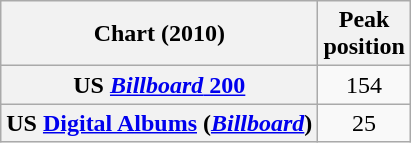<table class="wikitable sortable plainrowheaders" style="text-align:center">
<tr>
<th scope="col">Chart (2010)</th>
<th scope="col">Peak<br>position</th>
</tr>
<tr>
<th scope="row">US <a href='#'><em>Billboard</em> 200</a></th>
<td>154</td>
</tr>
<tr>
<th scope="row">US <a href='#'>Digital Albums</a> (<em><a href='#'>Billboard</a></em>)</th>
<td>25</td>
</tr>
</table>
